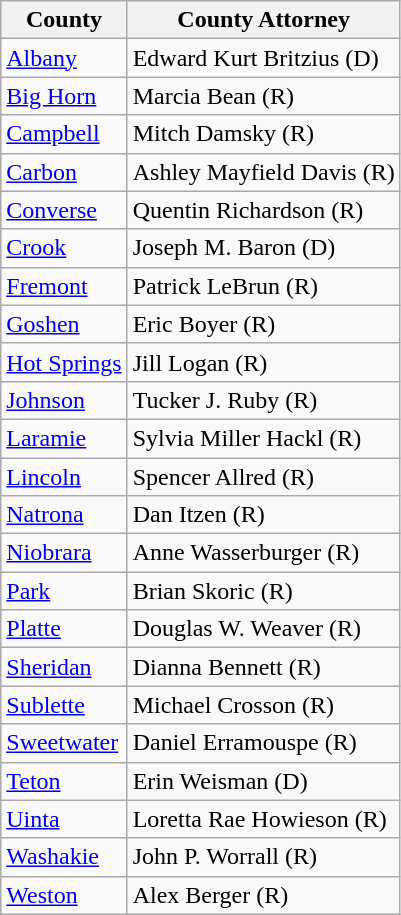<table class="wikitable">
<tr>
<th>County</th>
<th>County Attorney</th>
</tr>
<tr>
<td><a href='#'>Albany</a></td>
<td>Edward Kurt Britzius (D)</td>
</tr>
<tr>
<td><a href='#'>Big Horn</a></td>
<td>Marcia Bean (R)</td>
</tr>
<tr>
<td><a href='#'>Campbell</a></td>
<td>Mitch Damsky (R)</td>
</tr>
<tr>
<td><a href='#'>Carbon</a></td>
<td>Ashley Mayfield Davis (R)</td>
</tr>
<tr>
<td><a href='#'>Converse</a></td>
<td>Quentin Richardson (R)</td>
</tr>
<tr>
<td><a href='#'>Crook</a></td>
<td>Joseph M. Baron (D)</td>
</tr>
<tr>
<td><a href='#'>Fremont</a></td>
<td>Patrick LeBrun (R)</td>
</tr>
<tr>
<td><a href='#'>Goshen</a></td>
<td>Eric Boyer (R)</td>
</tr>
<tr>
<td><a href='#'>Hot Springs</a></td>
<td>Jill Logan (R)</td>
</tr>
<tr>
<td><a href='#'>Johnson</a></td>
<td>Tucker J. Ruby (R)</td>
</tr>
<tr>
<td><a href='#'>Laramie</a></td>
<td>Sylvia Miller Hackl (R)</td>
</tr>
<tr>
<td><a href='#'>Lincoln</a></td>
<td>Spencer Allred (R)</td>
</tr>
<tr>
<td><a href='#'>Natrona</a></td>
<td>Dan Itzen (R)</td>
</tr>
<tr>
<td><a href='#'>Niobrara</a></td>
<td>Anne Wasserburger (R)</td>
</tr>
<tr>
<td><a href='#'>Park</a></td>
<td>Brian Skoric (R)</td>
</tr>
<tr>
<td><a href='#'>Platte</a></td>
<td>Douglas W. Weaver (R)</td>
</tr>
<tr>
<td><a href='#'>Sheridan</a></td>
<td>Dianna Bennett (R)</td>
</tr>
<tr>
<td><a href='#'>Sublette</a></td>
<td>Michael Crosson (R)</td>
</tr>
<tr>
<td><a href='#'>Sweetwater</a></td>
<td>Daniel Erramouspe (R)</td>
</tr>
<tr>
<td><a href='#'>Teton</a></td>
<td>Erin Weisman (D)</td>
</tr>
<tr>
<td><a href='#'>Uinta</a></td>
<td>Loretta Rae Howieson (R)</td>
</tr>
<tr>
<td><a href='#'>Washakie</a></td>
<td>John P. Worrall (R)</td>
</tr>
<tr>
<td><a href='#'>Weston</a></td>
<td>Alex Berger (R)</td>
</tr>
</table>
